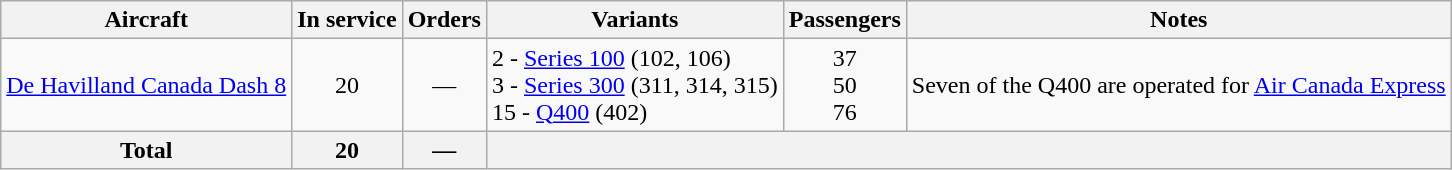<table class="wikitable" style="border-collapse:collapse;text-align:center;margin:auto;">
<tr>
<th>Aircraft</th>
<th>In service</th>
<th>Orders</th>
<th>Variants</th>
<th>Passengers</th>
<th>Notes</th>
</tr>
<tr>
<td align=left><a href='#'>De Havilland Canada Dash 8</a></td>
<td>20</td>
<td>—</td>
<td align=left>2 - <a href='#'>Series 100</a> (102, 106)<br>3 - <a href='#'>Series 300</a> (311, 314, 315)<br>15 - <a href='#'>Q400</a> (402)</td>
<td>37<br>50<br>76</td>
<td align=left>Seven of the Q400 are operated for <a href='#'>Air Canada Express</a></td>
</tr>
<tr>
<th>Total</th>
<th>20</th>
<th>—</th>
<th colspan="3"></th>
</tr>
</table>
